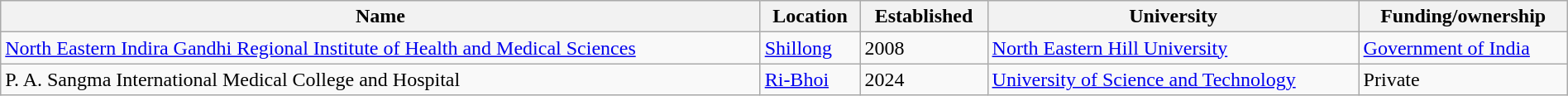<table class="wikitable sortable" style="width:100%">
<tr>
<th>Name</th>
<th>Location</th>
<th>Established</th>
<th>University</th>
<th>Funding/ownership</th>
</tr>
<tr>
<td><a href='#'>North Eastern Indira Gandhi Regional Institute of Health and Medical Sciences</a></td>
<td><a href='#'>Shillong</a></td>
<td>2008</td>
<td><a href='#'>North Eastern Hill University</a></td>
<td><a href='#'>Government of India</a></td>
</tr>
<tr>
<td>P. A. Sangma International Medical College and Hospital</td>
<td><a href='#'>Ri-Bhoi</a></td>
<td>2024</td>
<td><a href='#'>University of Science and Technology</a></td>
<td>Private</td>
</tr>
</table>
